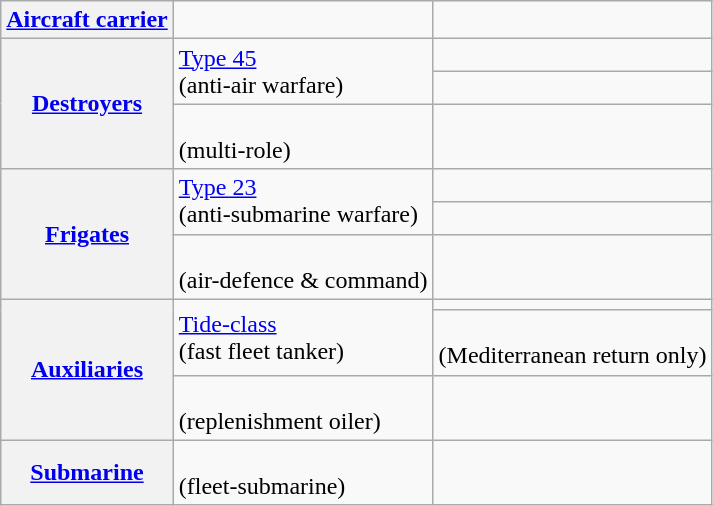<table class="wikitable">
<tr>
<th><a href='#'>Aircraft carrier</a></th>
<td></td>
<td></td>
</tr>
<tr>
<th rowspan="3"><a href='#'>Destroyers</a></th>
<td rowspan="2"><a href='#'>Type 45</a><br>(anti-air warfare)</td>
<td></td>
</tr>
<tr>
<td></td>
</tr>
<tr>
<td><br>(multi-role)</td>
<td></td>
</tr>
<tr>
<th rowspan="3"><a href='#'>Frigates</a></th>
<td rowspan="2"><a href='#'>Type 23</a><br>(anti-submarine warfare)</td>
<td></td>
</tr>
<tr>
<td></td>
</tr>
<tr>
<td><br>(air-defence & command)</td>
<td></td>
</tr>
<tr>
<th rowspan="3"><a href='#'>Auxiliaries</a></th>
<td rowspan="2"><a href='#'>Tide-class</a><br>(fast fleet tanker)</td>
<td></td>
</tr>
<tr>
<td><br>(Mediterranean return only)</td>
</tr>
<tr>
<td><br>(replenishment oiler)</td>
<td></td>
</tr>
<tr>
<th><a href='#'>Submarine</a></th>
<td><br>(fleet-submarine)</td>
<td></td>
</tr>
</table>
